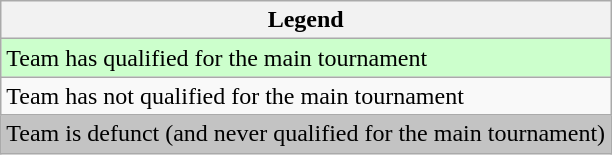<table class="wikitable">
<tr>
<th>Legend</th>
</tr>
<tr style="background:#cfc">
<td>Team has qualified for the main tournament</td>
</tr>
<tr>
<td>Team has not qualified for the main tournament</td>
</tr>
<tr style="background:#C3C3C3">
<td>Team is defunct (and never qualified for the main tournament)</td>
</tr>
</table>
